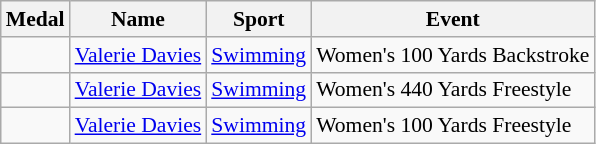<table class="wikitable sortable" style="font-size:90%">
<tr>
<th>Medal</th>
<th>Name</th>
<th>Sport</th>
<th>Event</th>
</tr>
<tr>
<td></td>
<td><a href='#'>Valerie Davies</a></td>
<td><a href='#'>Swimming</a></td>
<td>Women's 100 Yards Backstroke</td>
</tr>
<tr>
<td></td>
<td><a href='#'>Valerie Davies</a></td>
<td><a href='#'>Swimming</a></td>
<td>Women's 440 Yards Freestyle</td>
</tr>
<tr>
<td></td>
<td><a href='#'>Valerie Davies</a></td>
<td><a href='#'>Swimming</a></td>
<td>Women's 100 Yards Freestyle</td>
</tr>
</table>
